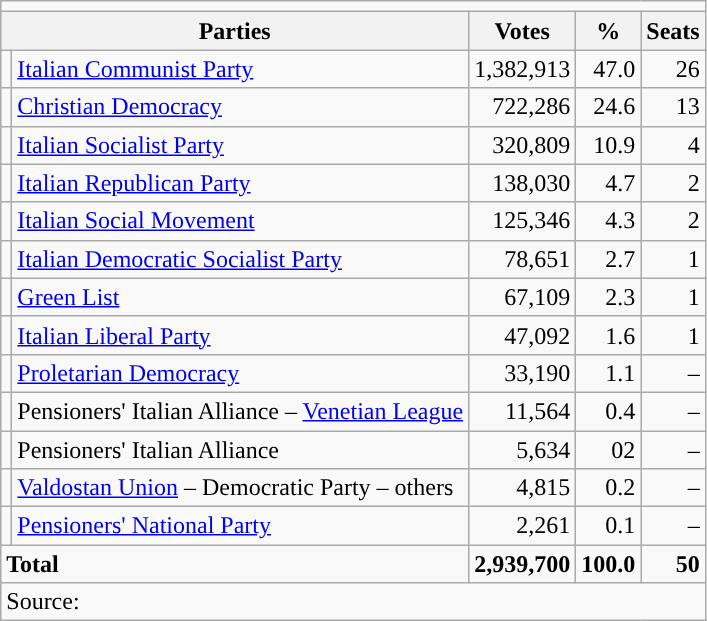<table class="wikitable" style="font-size:100%">
<tr>
<td colspan=5></td>
</tr>
<tr bgcolor="EFEFEF">
<th colspan=2>Parties</th>
<th>Votes</th>
<th>%</th>
<th>Seats</th>
</tr>
<tr>
<td></td>
<td><a href='#'>Italian Communist Party</a></td>
<td align=right>1,382,913</td>
<td align=right>47.0</td>
<td align=right>26</td>
</tr>
<tr>
<td></td>
<td><a href='#'>Christian Democracy</a></td>
<td align=right>722,286</td>
<td align=right>24.6</td>
<td align=right>13</td>
</tr>
<tr>
<td></td>
<td><a href='#'>Italian Socialist Party</a></td>
<td align=right>320,809</td>
<td align=right>10.9</td>
<td align=right>4</td>
</tr>
<tr>
<td></td>
<td><a href='#'>Italian Republican Party</a></td>
<td align=right>138,030</td>
<td align=right>4.7</td>
<td align=right>2</td>
</tr>
<tr>
<td></td>
<td><a href='#'>Italian Social Movement</a></td>
<td align=right>125,346</td>
<td align=right>4.3</td>
<td align=right>2</td>
</tr>
<tr>
<td></td>
<td><a href='#'>Italian Democratic Socialist Party</a></td>
<td align=right>78,651</td>
<td align=right>2.7</td>
<td align=right>1</td>
</tr>
<tr>
<td></td>
<td><a href='#'>Green List</a></td>
<td align=right>67,109</td>
<td align=right>2.3</td>
<td align=right>1</td>
</tr>
<tr>
<td></td>
<td><a href='#'>Italian Liberal Party</a></td>
<td align=right>47,092</td>
<td align=right>1.6</td>
<td align=right>1</td>
</tr>
<tr>
<td></td>
<td><a href='#'>Proletarian Democracy</a></td>
<td align=right>33,190</td>
<td align=right>1.1</td>
<td align=right>–</td>
</tr>
<tr>
<td></td>
<td>Pensioners' Italian Alliance – <a href='#'>Venetian League</a></td>
<td align=right>11,564</td>
<td align=right>0.4</td>
<td align=right>–</td>
</tr>
<tr>
<td></td>
<td>Pensioners' Italian Alliance</td>
<td align=right>5,634</td>
<td align=right>02</td>
<td align=right>–</td>
</tr>
<tr>
<td></td>
<td><a href='#'>Valdostan Union</a> – Democratic Party – others</td>
<td align=right>4,815</td>
<td align=right>0.2</td>
<td align=right>–</td>
</tr>
<tr>
<td></td>
<td><a href='#'>Pensioners' National Party</a></td>
<td align=right>2,261</td>
<td align=right>0.1</td>
<td align=right>–</td>
</tr>
<tr>
<td colspan=2><strong>Total</strong></td>
<td align=right><strong>2,939,700</strong></td>
<td align=right><strong>100.0</strong></td>
<td align=right><strong>50</strong></td>
</tr>
<tr>
<td colspan=5>Source: </td>
</tr>
</table>
